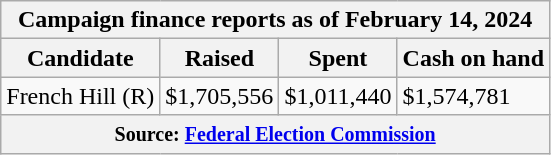<table class="wikitable sortable">
<tr>
<th colspan=4>Campaign finance reports as of February 14, 2024</th>
</tr>
<tr style="text-align:center;">
<th>Candidate</th>
<th>Raised</th>
<th>Spent</th>
<th>Cash on hand</th>
</tr>
<tr>
<td>French Hill (R)</td>
<td>$1,705,556</td>
<td>$1,011,440</td>
<td>$1,574,781</td>
</tr>
<tr>
<th colspan="4"><small>Source: <a href='#'>Federal Election Commission</a></small></th>
</tr>
</table>
